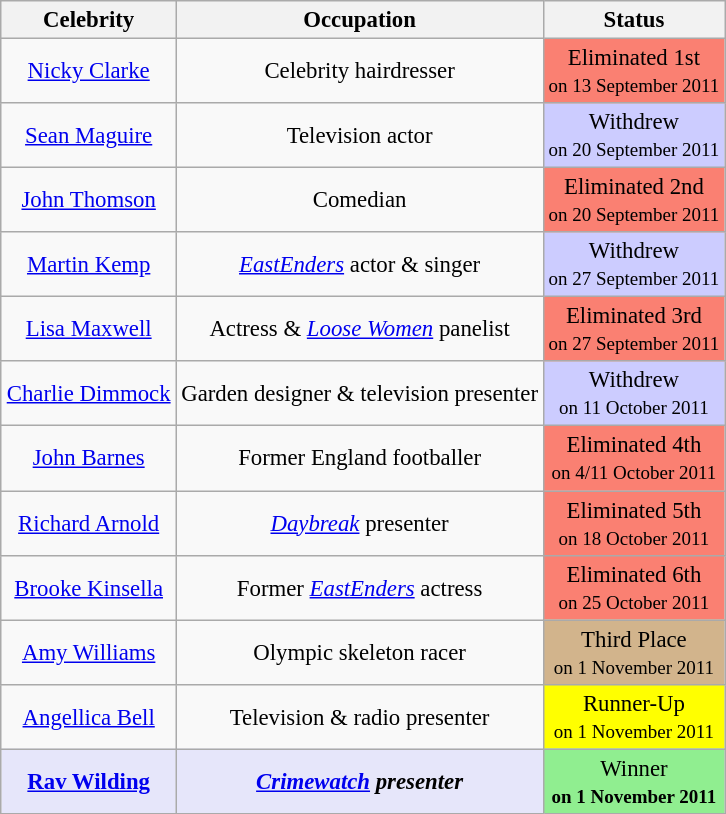<table class="wikitable" style="margin:auto; text-align:center; font-size:95%">
<tr>
<th scope="col">Celebrity</th>
<th scope="col">Occupation</th>
<th scope="col">Status</th>
</tr>
<tr>
<td><a href='#'>Nicky Clarke</a></td>
<td>Celebrity hairdresser</td>
<td style=background:salmon>Eliminated 1st<br><small>on 13 September 2011</small></td>
</tr>
<tr>
<td><a href='#'>Sean Maguire</a></td>
<td>Television actor</td>
<td style="background:#ccf;">Withdrew<br><small>on 20 September 2011</small></td>
</tr>
<tr>
<td><a href='#'>John Thomson</a></td>
<td>Comedian</td>
<td style=background:salmon>Eliminated 2nd<br><small>on 20 September 2011</small></td>
</tr>
<tr>
<td><a href='#'>Martin Kemp</a></td>
<td><em><a href='#'>EastEnders</a></em> actor & singer</td>
<td style="background:#ccf;">Withdrew<br><small>on 27 September 2011</small></td>
</tr>
<tr>
<td><a href='#'>Lisa Maxwell</a></td>
<td>Actress & <em><a href='#'>Loose Women</a></em> panelist</td>
<td style=background:salmon>Eliminated 3rd<br><small> on 27 September 2011 </small></td>
</tr>
<tr>
<td><a href='#'>Charlie Dimmock</a></td>
<td>Garden designer & television presenter</td>
<td style="background:#ccf;">Withdrew<br><small> on 11 October 2011 </small></td>
</tr>
<tr>
<td><a href='#'>John Barnes</a></td>
<td>Former England footballer</td>
<td style=background:salmon>Eliminated 4th<br><small> on 4/11 October 2011</small></td>
</tr>
<tr>
<td><a href='#'>Richard Arnold</a></td>
<td><em><a href='#'>Daybreak</a></em> presenter</td>
<td style=background:salmon>Eliminated 5th<br><small> on 18 October 2011</small></td>
</tr>
<tr>
<td><a href='#'>Brooke Kinsella</a></td>
<td>Former <em><a href='#'>EastEnders</a></em> actress</td>
<td style=background:salmon>Eliminated 6th<br><small> on 25 October 2011</small></td>
</tr>
<tr>
<td><a href='#'>Amy Williams</a></td>
<td>Olympic skeleton racer</td>
<td style=background:tan>Third Place<br><small> on 1 November 2011 </small></td>
</tr>
<tr>
<td><a href='#'>Angellica Bell</a></td>
<td>Television & radio presenter</td>
<td style="background:yellow;">Runner-Up<br><small>on 1 November 2011</small></td>
</tr>
<tr>
<td style="background:lavender;"><strong><a href='#'>Rav Wilding</a></strong></td>
<td style="background:lavender;"><strong><em><a href='#'>Crimewatch</a><em> presenter<strong></td>
<td style="background:lightgreen;"></strong>Winner<strong><br><small>on 1 November 2011 </small></td>
</tr>
</table>
